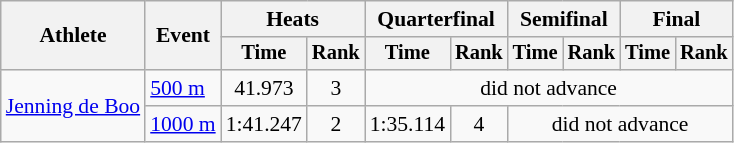<table class="wikitable" style="font-size:90%">
<tr>
<th rowspan=2>Athlete</th>
<th rowspan=2>Event</th>
<th colspan=2>Heats</th>
<th colspan=2>Quarterfinal</th>
<th colspan=2>Semifinal</th>
<th colspan=2>Final</th>
</tr>
<tr style="font-size:95%">
<th>Time</th>
<th>Rank</th>
<th>Time</th>
<th>Rank</th>
<th>Time</th>
<th>Rank</th>
<th>Time</th>
<th>Rank</th>
</tr>
<tr align=center>
<td align=left rowspan=2><a href='#'>Jenning de Boo</a></td>
<td align=left><a href='#'>500 m</a></td>
<td>41.973</td>
<td>3</td>
<td colspan=6>did not advance</td>
</tr>
<tr align=center>
<td align=left><a href='#'>1000 m</a></td>
<td>1:41.247</td>
<td>2</td>
<td>1:35.114</td>
<td>4</td>
<td colspan=4>did not advance</td>
</tr>
</table>
